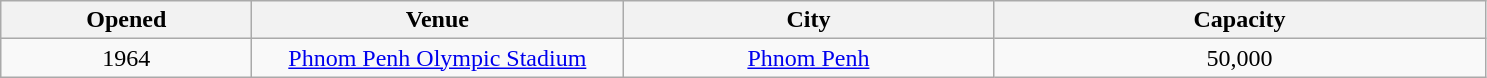<table class="sortable wikitable" style="text-align:center;">
<tr>
<th scope="col" style="width:10em;">Opened</th>
<th scope="col" style="width:15em;">Venue</th>
<th scope="col" style="width:15em;">City</th>
<th scope="col" style="width:20em;">Capacity</th>
</tr>
<tr>
<td>1964</td>
<td><a href='#'>Phnom Penh Olympic Stadium</a></td>
<td><a href='#'>Phnom Penh</a></td>
<td>50,000</td>
</tr>
</table>
